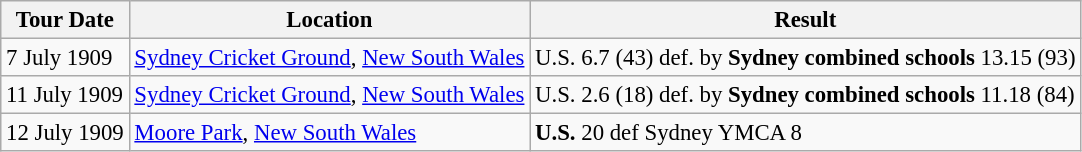<table class="wikitable" style="font-size: 95%;">
<tr>
<th>Tour Date</th>
<th>Location</th>
<th>Result</th>
</tr>
<tr>
<td>7 July 1909</td>
<td><a href='#'>Sydney Cricket Ground</a>, <a href='#'>New South Wales</a></td>
<td>U.S. 6.7 (43) def. by <strong>Sydney combined schools</strong> 13.15 (93)</td>
</tr>
<tr>
<td>11 July 1909</td>
<td><a href='#'>Sydney Cricket Ground</a>, <a href='#'>New South Wales</a></td>
<td>U.S. 2.6 (18) def. by <strong>Sydney combined schools</strong> 11.18 (84)</td>
</tr>
<tr>
<td>12 July 1909</td>
<td><a href='#'>Moore Park</a>, <a href='#'>New South Wales</a></td>
<td><strong>U.S.</strong> 20 def Sydney YMCA 8</td>
</tr>
</table>
